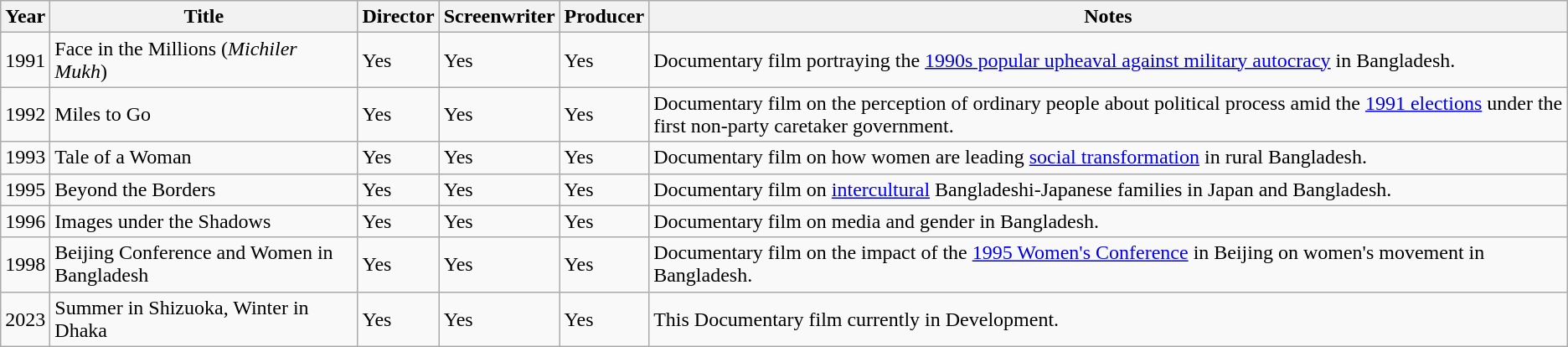<table class="wikitable">
<tr>
<th><strong>Year</strong></th>
<th><strong>Title</strong></th>
<th><strong>Director</strong></th>
<th><strong>Screenwriter</strong></th>
<th><strong>Producer</strong></th>
<th><strong>Notes</strong></th>
</tr>
<tr>
<td>1991</td>
<td>Face in the Millions (<em>Michiler Mukh</em>)</td>
<td>Yes</td>
<td>Yes</td>
<td>Yes</td>
<td>Documentary film portraying the <a href='#'>1990s popular upheaval against military autocracy</a> in Bangladesh.</td>
</tr>
<tr>
<td>1992</td>
<td>Miles to Go</td>
<td>Yes</td>
<td>Yes</td>
<td>Yes</td>
<td>Documentary film on the perception of ordinary people about political process amid the <a href='#'>1991 elections</a> under the first non-party caretaker government.</td>
</tr>
<tr>
<td>1993</td>
<td>Tale of a Woman</td>
<td>Yes</td>
<td>Yes</td>
<td>Yes</td>
<td>Documentary film on how women are leading <a href='#'>social transformation</a> in rural Bangladesh.</td>
</tr>
<tr>
<td>1995</td>
<td>Beyond the Borders</td>
<td>Yes</td>
<td>Yes</td>
<td>Yes</td>
<td>Documentary film on <a href='#'>intercultural</a> Bangladeshi-Japanese families in Japan and Bangladesh.</td>
</tr>
<tr>
<td>1996</td>
<td>Images under the Shadows</td>
<td>Yes</td>
<td>Yes</td>
<td>Yes</td>
<td>Documentary film on media and gender in Bangladesh.</td>
</tr>
<tr>
<td>1998</td>
<td>Beijing Conference and Women in Bangladesh</td>
<td>Yes</td>
<td>Yes</td>
<td>Yes</td>
<td>Documentary film on the impact of the <a href='#'>1995 Women's Conference</a> in Beijing on women's movement in Bangladesh.</td>
</tr>
<tr>
<td>2023</td>
<td>Summer in Shizuoka, Winter in Dhaka</td>
<td>Yes</td>
<td>Yes</td>
<td>Yes</td>
<td>This Documentary film currently in Development.</td>
</tr>
</table>
